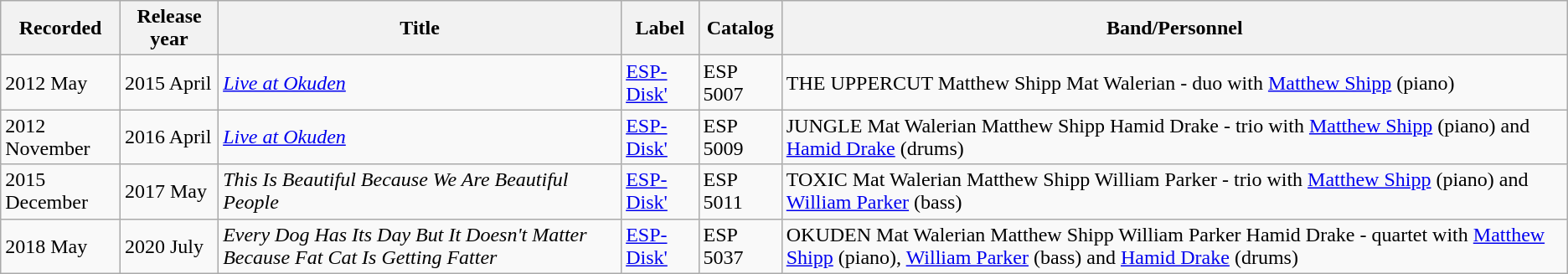<table class="wikitable sortable">
<tr>
<th>Recorded</th>
<th>Release year</th>
<th>Title</th>
<th>Label</th>
<th>Catalog</th>
<th>Band/Personnel</th>
</tr>
<tr>
<td>2012 May</td>
<td>2015 April</td>
<td><em><a href='#'>Live at Okuden</a></em></td>
<td><a href='#'>ESP-Disk'</a></td>
<td>ESP 5007</td>
<td>THE UPPERCUT Matthew Shipp Mat Walerian - duo with <a href='#'>Matthew Shipp</a> (piano)</td>
</tr>
<tr>
<td>2012 November</td>
<td>2016 April</td>
<td><em><a href='#'>Live at Okuden</a></em></td>
<td><a href='#'>ESP-Disk'</a></td>
<td>ESP 5009</td>
<td>JUNGLE Mat Walerian Matthew Shipp Hamid Drake - trio with <a href='#'>Matthew Shipp</a> (piano) and <a href='#'>Hamid Drake</a> (drums)</td>
</tr>
<tr>
<td>2015 December</td>
<td>2017 May</td>
<td><em>This Is Beautiful Because We Are Beautiful People</em></td>
<td><a href='#'>ESP-Disk'</a></td>
<td>ESP 5011</td>
<td>TOXIC Mat Walerian Matthew Shipp William Parker - trio with <a href='#'>Matthew Shipp</a> (piano) and <a href='#'>William Parker</a> (bass)</td>
</tr>
<tr>
<td>2018 May</td>
<td>2020 July</td>
<td><em>Every Dog Has Its Day But It Doesn't Matter Because Fat Cat Is Getting Fatter</em></td>
<td><a href='#'>ESP-Disk'</a></td>
<td>ESP 5037</td>
<td>OKUDEN Mat Walerian Matthew Shipp William Parker Hamid Drake - quartet with <a href='#'>Matthew Shipp</a> (piano), <a href='#'>William Parker</a> (bass) and <a href='#'>Hamid Drake</a> (drums)</td>
</tr>
</table>
